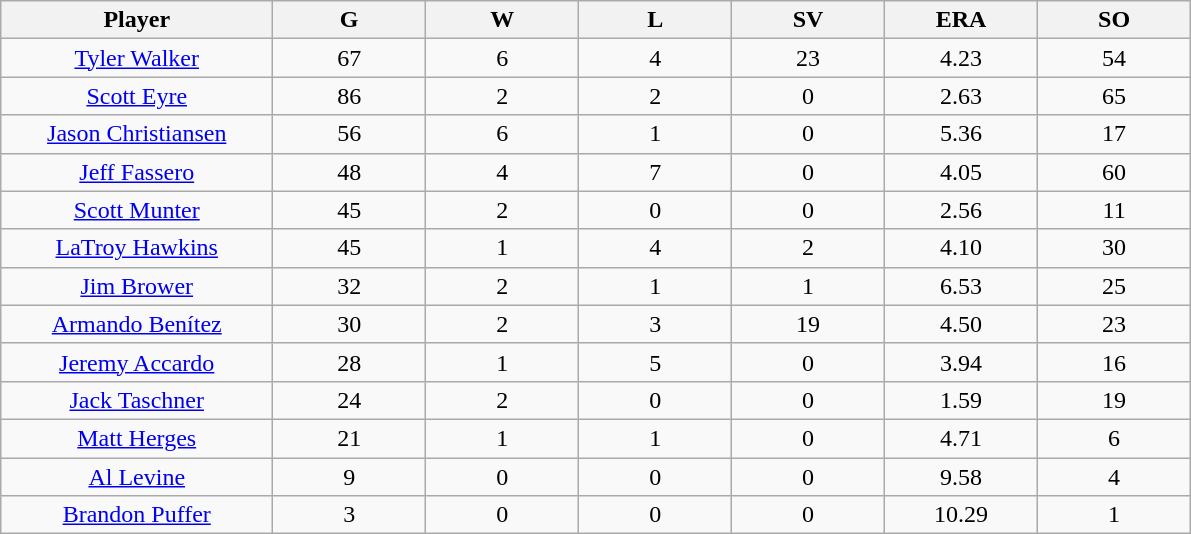<table class="wikitable sortable">
<tr>
<th bgcolor="#DDDDFF" width="16%">Player</th>
<th bgcolor="#DDDDFF" width="9%">G</th>
<th bgcolor="#DDDDFF" width="9%">W</th>
<th bgcolor="#DDDDFF" width="9%">L</th>
<th bgcolor="#DDDDFF" width="9%">SV</th>
<th bgcolor="#DDDDFF" width="9%">ERA</th>
<th bgcolor="#DDDDFF" width="9%">SO</th>
</tr>
<tr align=center>
<td><a href='#'>Tyler Walker</a></td>
<td>67</td>
<td>6</td>
<td>4</td>
<td>23</td>
<td>4.23</td>
<td>54</td>
</tr>
<tr align=center>
<td><a href='#'>Scott Eyre</a></td>
<td>86</td>
<td>2</td>
<td>2</td>
<td>0</td>
<td>2.63</td>
<td>65</td>
</tr>
<tr align=center>
<td><a href='#'>Jason Christiansen</a></td>
<td>56</td>
<td>6</td>
<td>1</td>
<td>0</td>
<td>5.36</td>
<td>17</td>
</tr>
<tr align=center>
<td><a href='#'>Jeff Fassero</a></td>
<td>48</td>
<td>4</td>
<td>7</td>
<td>0</td>
<td>4.05</td>
<td>60</td>
</tr>
<tr align=center>
<td><a href='#'>Scott Munter</a></td>
<td>45</td>
<td>2</td>
<td>0</td>
<td>0</td>
<td>2.56</td>
<td>11</td>
</tr>
<tr align=center>
<td><a href='#'>LaTroy Hawkins</a></td>
<td>45</td>
<td>1</td>
<td>4</td>
<td>2</td>
<td>4.10</td>
<td>30</td>
</tr>
<tr align=center>
<td><a href='#'>Jim Brower</a></td>
<td>32</td>
<td>2</td>
<td>1</td>
<td>1</td>
<td>6.53</td>
<td>25</td>
</tr>
<tr align=center>
<td><a href='#'>Armando Benítez</a></td>
<td>30</td>
<td>2</td>
<td>3</td>
<td>19</td>
<td>4.50</td>
<td>23</td>
</tr>
<tr align=center>
<td><a href='#'>Jeremy Accardo</a></td>
<td>28</td>
<td>1</td>
<td>5</td>
<td>0</td>
<td>3.94</td>
<td>16</td>
</tr>
<tr align=center>
<td><a href='#'>Jack Taschner</a></td>
<td>24</td>
<td>2</td>
<td>0</td>
<td>0</td>
<td>1.59</td>
<td>19</td>
</tr>
<tr align=center>
<td><a href='#'>Matt Herges</a></td>
<td>21</td>
<td>1</td>
<td>1</td>
<td>0</td>
<td>4.71</td>
<td>6</td>
</tr>
<tr align=center>
<td><a href='#'>Al Levine</a></td>
<td>9</td>
<td>0</td>
<td>0</td>
<td>0</td>
<td>9.58</td>
<td>4</td>
</tr>
<tr align=center>
<td><a href='#'>Brandon Puffer</a></td>
<td>3</td>
<td>0</td>
<td>0</td>
<td>0</td>
<td>10.29</td>
<td>1</td>
</tr>
</table>
